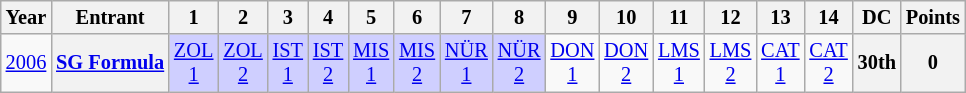<table class="wikitable" style="text-align:center; font-size:85%">
<tr>
<th>Year</th>
<th>Entrant</th>
<th>1</th>
<th>2</th>
<th>3</th>
<th>4</th>
<th>5</th>
<th>6</th>
<th>7</th>
<th>8</th>
<th>9</th>
<th>10</th>
<th>11</th>
<th>12</th>
<th>13</th>
<th>14</th>
<th>DC</th>
<th>Points</th>
</tr>
<tr>
<td><a href='#'>2006</a></td>
<th nowrap><a href='#'>SG Formula</a></th>
<td style="background:#cfcfff;"><a href='#'>ZOL<br>1</a><br></td>
<td style="background:#cfcfff;"><a href='#'>ZOL<br>2</a><br></td>
<td style="background:#cfcfff;"><a href='#'>IST<br>1</a><br></td>
<td style="background:#cfcfff;"><a href='#'>IST<br>2</a><br></td>
<td style="background:#cfcfff;"><a href='#'>MIS<br>1</a><br></td>
<td style="background:#cfcfff;"><a href='#'>MIS<br>2</a><br></td>
<td style="background:#cfcfff;"><a href='#'>NÜR<br>1</a><br></td>
<td style="background:#cfcfff;"><a href='#'>NÜR<br>2</a><br></td>
<td style="background:#;"><a href='#'>DON<br>1</a><br></td>
<td style="background:#;"><a href='#'>DON<br>2</a><br></td>
<td style="background:#;"><a href='#'>LMS<br>1</a><br></td>
<td style="background:#;"><a href='#'>LMS<br>2</a><br></td>
<td style="background:#;"><a href='#'>CAT<br>1</a><br></td>
<td style="background:#;"><a href='#'>CAT<br>2</a><br></td>
<th>30th</th>
<th>0</th>
</tr>
</table>
